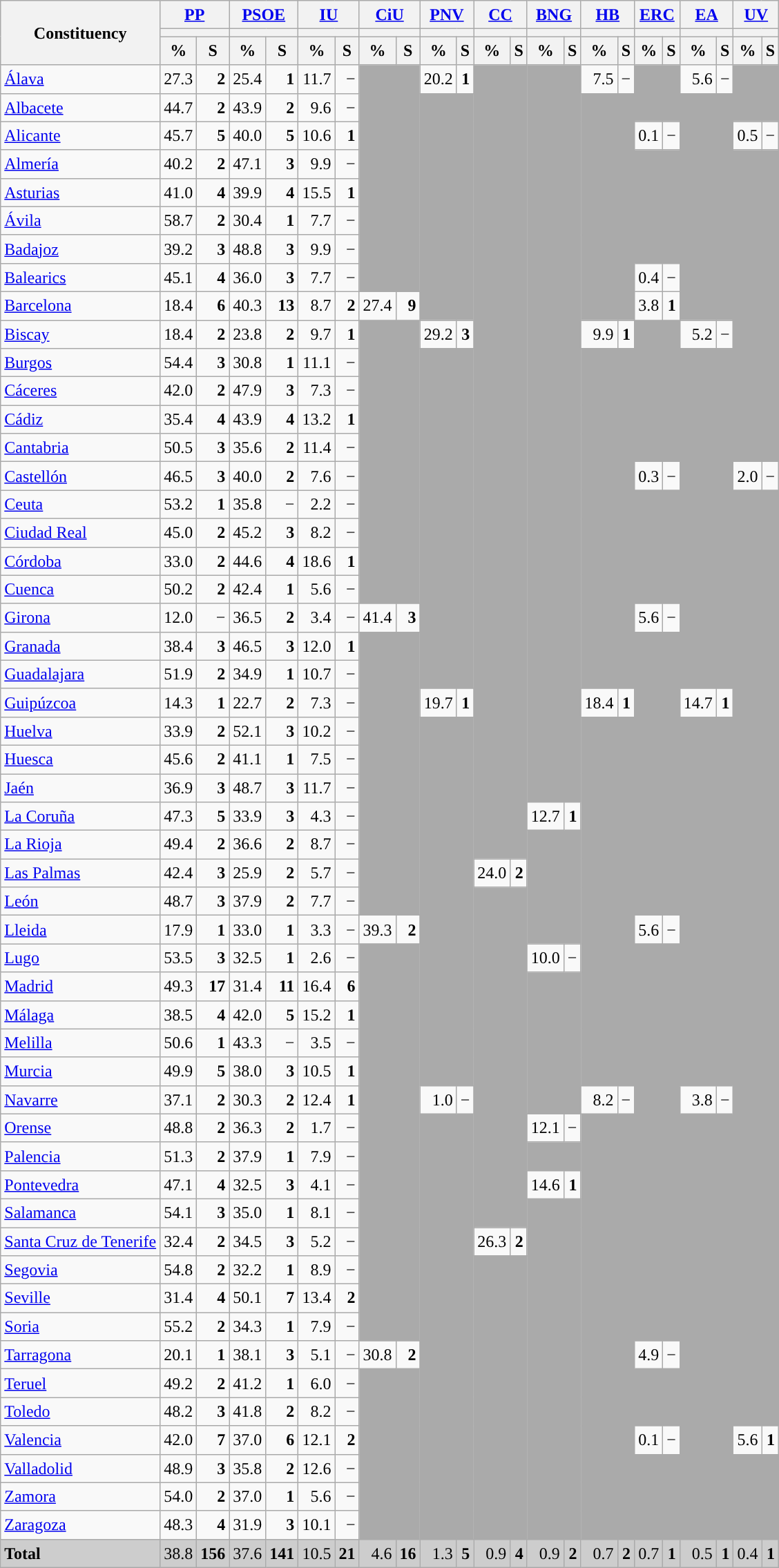<table class="wikitable sortable" style="text-align:right; line-height:20px;">
<tr>
<th rowspan="3">Constituency</th>
<th colspan="2" width="30px" class="unsortable"><a href='#'>PP</a></th>
<th colspan="2" width="30px" class="unsortable"><a href='#'>PSOE</a></th>
<th colspan="2" width="30px" class="unsortable"><a href='#'>IU</a></th>
<th colspan="2" width="30px" class="unsortable"><a href='#'>CiU</a></th>
<th colspan="2" width="30px" class="unsortable"><a href='#'>PNV</a></th>
<th colspan="2" width="30px" class="unsortable"><a href='#'>CC</a></th>
<th colspan="2" width="30px" class="unsortable"><a href='#'>BNG</a></th>
<th colspan="2" width="30px" class="unsortable"><a href='#'>HB</a></th>
<th colspan="2" width="30px" class="unsortable"><a href='#'>ERC</a></th>
<th colspan="2" width="30px" class="unsortable"><a href='#'>EA</a></th>
<th colspan="2" width="30px" class="unsortable"><a href='#'>UV</a></th>
</tr>
<tr>
<th colspan="2" style="background:"></th>
<th colspan="2" style="background:"></th>
<th colspan="2" style="background:"></th>
<th colspan="2" style="background:"></th>
<th colspan="2" style="background:"></th>
<th colspan="2" style="background:"></th>
<th colspan="2" style="background:"></th>
<th colspan="2" style="background:"></th>
<th colspan="2" style="background:"></th>
<th colspan="2" style="background:"></th>
<th colspan="2" style="background:"></th>
</tr>
<tr>
<th data-sort-type="number">%</th>
<th data-sort-type="number">S</th>
<th data-sort-type="number">%</th>
<th data-sort-type="number">S</th>
<th data-sort-type="number">%</th>
<th data-sort-type="number">S</th>
<th data-sort-type="number">%</th>
<th data-sort-type="number">S</th>
<th data-sort-type="number">%</th>
<th data-sort-type="number">S</th>
<th data-sort-type="number">%</th>
<th data-sort-type="number">S</th>
<th data-sort-type="number">%</th>
<th data-sort-type="number">S</th>
<th data-sort-type="number">%</th>
<th data-sort-type="number">S</th>
<th data-sort-type="number">%</th>
<th data-sort-type="number">S</th>
<th data-sort-type="number">%</th>
<th data-sort-type="number">S</th>
<th data-sort-type="number">%</th>
<th data-sort-type="number">S</th>
</tr>
<tr>
<td align="left"><a href='#'>Álava</a></td>
<td style="background:">27.3</td>
<td><strong>2</strong></td>
<td>25.4</td>
<td><strong>1</strong></td>
<td>11.7</td>
<td>−</td>
<td colspan="2" rowspan="8" bgcolor="#AAAAAA"></td>
<td>20.2</td>
<td><strong>1</strong></td>
<td colspan="2" rowspan="28" bgcolor="#AAAAAA"></td>
<td colspan="2" rowspan="26" bgcolor="#AAAAAA"></td>
<td>7.5</td>
<td>−</td>
<td colspan="2" rowspan="2" bgcolor="#AAAAAA"></td>
<td>5.6</td>
<td>−</td>
<td colspan="2" rowspan="2" bgcolor="#AAAAAA"></td>
</tr>
<tr>
<td align="left"><a href='#'>Albacete</a></td>
<td style="background:">44.7</td>
<td><strong>2</strong></td>
<td>43.9</td>
<td><strong>2</strong></td>
<td>9.6</td>
<td>−</td>
<td colspan="2" rowspan="8" bgcolor="#AAAAAA"></td>
<td colspan="2" rowspan="8" bgcolor="#AAAAAA"></td>
<td colspan="2" rowspan="8" bgcolor="#AAAAAA"></td>
</tr>
<tr>
<td align="left"><a href='#'>Alicante</a></td>
<td style="background:">45.7</td>
<td><strong>5</strong></td>
<td>40.0</td>
<td><strong>5</strong></td>
<td>10.6</td>
<td><strong>1</strong></td>
<td>0.1</td>
<td>−</td>
<td>0.5</td>
<td>−</td>
</tr>
<tr>
<td align="left"><a href='#'>Almería</a></td>
<td>40.2</td>
<td><strong>2</strong></td>
<td style="background:">47.1</td>
<td><strong>3</strong></td>
<td>9.9</td>
<td>−</td>
<td colspan="2" rowspan="4" bgcolor="#AAAAAA"></td>
<td colspan="2" rowspan="11" bgcolor="#AAAAAA"></td>
</tr>
<tr>
<td align="left"><a href='#'>Asturias</a></td>
<td style="background:">41.0</td>
<td><strong>4</strong></td>
<td>39.9</td>
<td><strong>4</strong></td>
<td>15.5</td>
<td><strong>1</strong></td>
</tr>
<tr>
<td align="left"><a href='#'>Ávila</a></td>
<td style="background:">58.7</td>
<td><strong>2</strong></td>
<td>30.4</td>
<td><strong>1</strong></td>
<td>7.7</td>
<td>−</td>
</tr>
<tr>
<td align="left"><a href='#'>Badajoz</a></td>
<td>39.2</td>
<td><strong>3</strong></td>
<td style="background:">48.8</td>
<td><strong>3</strong></td>
<td>9.9</td>
<td>−</td>
</tr>
<tr>
<td align="left"><a href='#'>Balearics</a></td>
<td style="background:">45.1</td>
<td><strong>4</strong></td>
<td>36.0</td>
<td><strong>3</strong></td>
<td>7.7</td>
<td>−</td>
<td>0.4</td>
<td>−</td>
</tr>
<tr>
<td align="left"><a href='#'>Barcelona</a></td>
<td>18.4</td>
<td><strong>6</strong></td>
<td style="background:">40.3</td>
<td><strong>13</strong></td>
<td>8.7</td>
<td><strong>2</strong></td>
<td>27.4</td>
<td><strong>9</strong></td>
<td>3.8</td>
<td><strong>1</strong></td>
</tr>
<tr>
<td align="left"><a href='#'>Biscay</a></td>
<td>18.4</td>
<td><strong>2</strong></td>
<td>23.8</td>
<td><strong>2</strong></td>
<td>9.7</td>
<td><strong>1</strong></td>
<td colspan="2" rowspan="10" bgcolor="#AAAAAA"></td>
<td style="background:">29.2</td>
<td><strong>3</strong></td>
<td>9.9</td>
<td><strong>1</strong></td>
<td colspan="2" rowspan="5" bgcolor="#AAAAAA"></td>
<td>5.2</td>
<td>−</td>
</tr>
<tr>
<td align="left"><a href='#'>Burgos</a></td>
<td style="background:">54.4</td>
<td><strong>3</strong></td>
<td>30.8</td>
<td><strong>1</strong></td>
<td>11.1</td>
<td>−</td>
<td colspan="2" rowspan="12" bgcolor="#AAAAAA"></td>
<td colspan="2" rowspan="12" bgcolor="#AAAAAA"></td>
<td colspan="2" rowspan="12" bgcolor="#AAAAAA"></td>
</tr>
<tr>
<td align="left"><a href='#'>Cáceres</a></td>
<td>42.0</td>
<td><strong>2</strong></td>
<td style="background:">47.9</td>
<td><strong>3</strong></td>
<td>7.3</td>
<td>−</td>
</tr>
<tr>
<td align="left"><a href='#'>Cádiz</a></td>
<td>35.4</td>
<td><strong>4</strong></td>
<td style="background:">43.9</td>
<td><strong>4</strong></td>
<td>13.2</td>
<td><strong>1</strong></td>
</tr>
<tr>
<td align="left"><a href='#'>Cantabria</a></td>
<td style="background:">50.5</td>
<td><strong>3</strong></td>
<td>35.6</td>
<td><strong>2</strong></td>
<td>11.4</td>
<td>−</td>
</tr>
<tr>
<td align="left"><a href='#'>Castellón</a></td>
<td style="background:">46.5</td>
<td><strong>3</strong></td>
<td>40.0</td>
<td><strong>2</strong></td>
<td>7.6</td>
<td>−</td>
<td>0.3</td>
<td>−</td>
<td>2.0</td>
<td>−</td>
</tr>
<tr>
<td align="left"><a href='#'>Ceuta</a></td>
<td style="background:">53.2</td>
<td><strong>1</strong></td>
<td>35.8</td>
<td>−</td>
<td>2.2</td>
<td>−</td>
<td colspan="2" rowspan="4" bgcolor="#AAAAAA"></td>
<td colspan="2" rowspan="33" bgcolor="#AAAAAA"></td>
</tr>
<tr>
<td align="left"><a href='#'>Ciudad Real</a></td>
<td>45.0</td>
<td><strong>2</strong></td>
<td style="background:">45.2</td>
<td><strong>3</strong></td>
<td>8.2</td>
<td>−</td>
</tr>
<tr>
<td align="left"><a href='#'>Córdoba</a></td>
<td>33.0</td>
<td><strong>2</strong></td>
<td style="background:">44.6</td>
<td><strong>4</strong></td>
<td>18.6</td>
<td><strong>1</strong></td>
</tr>
<tr>
<td align="left"><a href='#'>Cuenca</a></td>
<td style="background:">50.2</td>
<td><strong>2</strong></td>
<td>42.4</td>
<td><strong>1</strong></td>
<td>5.6</td>
<td>−</td>
</tr>
<tr>
<td align="left"><a href='#'>Girona</a></td>
<td>12.0</td>
<td>−</td>
<td>36.5</td>
<td><strong>2</strong></td>
<td>3.4</td>
<td>−</td>
<td style="background:">41.4</td>
<td><strong>3</strong></td>
<td>5.6</td>
<td>−</td>
</tr>
<tr>
<td align="left"><a href='#'>Granada</a></td>
<td>38.4</td>
<td><strong>3</strong></td>
<td style="background:">46.5</td>
<td><strong>3</strong></td>
<td>12.0</td>
<td><strong>1</strong></td>
<td colspan="2" rowspan="10" bgcolor="#AAAAAA"></td>
<td colspan="2" rowspan="10" bgcolor="#AAAAAA"></td>
</tr>
<tr>
<td align="left"><a href='#'>Guadalajara</a></td>
<td style="background:">51.9</td>
<td><strong>2</strong></td>
<td>34.9</td>
<td><strong>1</strong></td>
<td>10.7</td>
<td>−</td>
</tr>
<tr>
<td align="left"><a href='#'>Guipúzcoa</a></td>
<td>14.3</td>
<td><strong>1</strong></td>
<td style="background:">22.7</td>
<td><strong>2</strong></td>
<td>7.3</td>
<td>−</td>
<td>19.7</td>
<td><strong>1</strong></td>
<td>18.4</td>
<td><strong>1</strong></td>
<td>14.7</td>
<td><strong>1</strong></td>
</tr>
<tr>
<td align="left"><a href='#'>Huelva</a></td>
<td>33.9</td>
<td><strong>2</strong></td>
<td style="background:">52.1</td>
<td><strong>3</strong></td>
<td>10.2</td>
<td>−</td>
<td colspan="2" rowspan="13" bgcolor="#AAAAAA"></td>
<td colspan="2" rowspan="13" bgcolor="#AAAAAA"></td>
<td colspan="2" rowspan="13" bgcolor="#AAAAAA"></td>
</tr>
<tr>
<td align="left"><a href='#'>Huesca</a></td>
<td style="background:">45.6</td>
<td><strong>2</strong></td>
<td>41.1</td>
<td><strong>1</strong></td>
<td>7.5</td>
<td>−</td>
</tr>
<tr>
<td align="left"><a href='#'>Jaén</a></td>
<td>36.9</td>
<td><strong>3</strong></td>
<td style="background:">48.7</td>
<td><strong>3</strong></td>
<td>11.7</td>
<td>−</td>
</tr>
<tr>
<td align="left"><a href='#'>La Coruña</a></td>
<td style="background:">47.3</td>
<td><strong>5</strong></td>
<td>33.9</td>
<td><strong>3</strong></td>
<td>4.3</td>
<td>−</td>
<td>12.7</td>
<td><strong>1</strong></td>
</tr>
<tr>
<td align="left"><a href='#'>La Rioja</a></td>
<td style="background:">49.4</td>
<td><strong>2</strong></td>
<td>36.6</td>
<td><strong>2</strong></td>
<td>8.7</td>
<td>−</td>
<td colspan="2" rowspan="4" bgcolor="#AAAAAA"></td>
</tr>
<tr>
<td align="left"><a href='#'>Las Palmas</a></td>
<td style="background:">42.4</td>
<td><strong>3</strong></td>
<td>25.9</td>
<td><strong>2</strong></td>
<td>5.7</td>
<td>−</td>
<td>24.0</td>
<td><strong>2</strong></td>
</tr>
<tr>
<td align="left"><a href='#'>León</a></td>
<td style="background:">48.7</td>
<td><strong>3</strong></td>
<td>37.9</td>
<td><strong>2</strong></td>
<td>7.7</td>
<td>−</td>
<td colspan="2" rowspan="12" bgcolor="#AAAAAA"></td>
</tr>
<tr>
<td align="left"><a href='#'>Lleida</a></td>
<td>17.9</td>
<td><strong>1</strong></td>
<td>33.0</td>
<td><strong>1</strong></td>
<td>3.3</td>
<td>−</td>
<td style="background:">39.3</td>
<td><strong>2</strong></td>
<td>5.6</td>
<td>−</td>
</tr>
<tr>
<td align="left"><a href='#'>Lugo</a></td>
<td style="background:">53.5</td>
<td><strong>3</strong></td>
<td>32.5</td>
<td><strong>1</strong></td>
<td>2.6</td>
<td>−</td>
<td colspan="2" rowspan="14" bgcolor="#AAAAAA"></td>
<td>10.0</td>
<td>−</td>
<td colspan="2" rowspan="14" bgcolor="#AAAAAA"></td>
</tr>
<tr>
<td align="left"><a href='#'>Madrid</a></td>
<td style="background:">49.3</td>
<td><strong>17</strong></td>
<td>31.4</td>
<td><strong>11</strong></td>
<td>16.4</td>
<td><strong>6</strong></td>
<td colspan="2" rowspan="5" bgcolor="#AAAAAA"></td>
</tr>
<tr>
<td align="left"><a href='#'>Málaga</a></td>
<td>38.5</td>
<td><strong>4</strong></td>
<td style="background:">42.0</td>
<td><strong>5</strong></td>
<td>15.2</td>
<td><strong>1</strong></td>
</tr>
<tr>
<td align="left"><a href='#'>Melilla</a></td>
<td style="background:">50.6</td>
<td><strong>1</strong></td>
<td>43.3</td>
<td>−</td>
<td>3.5</td>
<td>−</td>
</tr>
<tr>
<td align="left"><a href='#'>Murcia</a></td>
<td style="background:">49.9</td>
<td><strong>5</strong></td>
<td>38.0</td>
<td><strong>3</strong></td>
<td>10.5</td>
<td><strong>1</strong></td>
</tr>
<tr>
<td align="left"><a href='#'>Navarre</a></td>
<td style="background:">37.1</td>
<td><strong>2</strong></td>
<td>30.3</td>
<td><strong>2</strong></td>
<td>12.4</td>
<td><strong>1</strong></td>
<td>1.0</td>
<td>−</td>
<td>8.2</td>
<td>−</td>
<td>3.8</td>
<td>−</td>
</tr>
<tr>
<td align="left"><a href='#'>Orense</a></td>
<td style="background:">48.8</td>
<td><strong>2</strong></td>
<td>36.3</td>
<td><strong>2</strong></td>
<td>1.7</td>
<td>−</td>
<td colspan="2" rowspan="15" bgcolor="#AAAAAA"></td>
<td>12.1</td>
<td>−</td>
<td colspan="2" rowspan="15" bgcolor="#AAAAAA"></td>
<td colspan="2" rowspan="15" bgcolor="#AAAAAA"></td>
</tr>
<tr>
<td align="left"><a href='#'>Palencia</a></td>
<td style="background:">51.3</td>
<td><strong>2</strong></td>
<td>37.9</td>
<td><strong>1</strong></td>
<td>7.9</td>
<td>−</td>
<td colspan="2" bgcolor="#AAAAAA"></td>
</tr>
<tr>
<td align="left"><a href='#'>Pontevedra</a></td>
<td style="background:">47.1</td>
<td><strong>4</strong></td>
<td>32.5</td>
<td><strong>3</strong></td>
<td>4.1</td>
<td>−</td>
<td>14.6</td>
<td><strong>1</strong></td>
</tr>
<tr>
<td align="left"><a href='#'>Salamanca</a></td>
<td style="background:">54.1</td>
<td><strong>3</strong></td>
<td>35.0</td>
<td><strong>1</strong></td>
<td>8.1</td>
<td>−</td>
<td colspan="2" rowspan="12" bgcolor="#AAAAAA"></td>
</tr>
<tr>
<td align="left"><a href='#'>Santa Cruz de Tenerife</a></td>
<td>32.4</td>
<td><strong>2</strong></td>
<td style="background:">34.5</td>
<td><strong>3</strong></td>
<td>5.2</td>
<td>−</td>
<td>26.3</td>
<td><strong>2</strong></td>
</tr>
<tr>
<td align="left"><a href='#'>Segovia</a></td>
<td style="background:">54.8</td>
<td><strong>2</strong></td>
<td>32.2</td>
<td><strong>1</strong></td>
<td>8.9</td>
<td>−</td>
<td colspan="2" rowspan="10" bgcolor="#AAAAAA"></td>
</tr>
<tr>
<td align="left"><a href='#'>Seville</a></td>
<td>31.4</td>
<td><strong>4</strong></td>
<td style="background:">50.1</td>
<td><strong>7</strong></td>
<td>13.4</td>
<td><strong>2</strong></td>
</tr>
<tr>
<td align="left"><a href='#'>Soria</a></td>
<td style="background:">55.2</td>
<td><strong>2</strong></td>
<td>34.3</td>
<td><strong>1</strong></td>
<td>7.9</td>
<td>−</td>
</tr>
<tr>
<td align="left"><a href='#'>Tarragona</a></td>
<td>20.1</td>
<td><strong>1</strong></td>
<td style="background:">38.1</td>
<td><strong>3</strong></td>
<td>5.1</td>
<td>−</td>
<td>30.8</td>
<td><strong>2</strong></td>
<td>4.9</td>
<td>−</td>
</tr>
<tr>
<td align="left"><a href='#'>Teruel</a></td>
<td style="background:">49.2</td>
<td><strong>2</strong></td>
<td>41.2</td>
<td><strong>1</strong></td>
<td>6.0</td>
<td>−</td>
<td colspan="2" rowspan="6" bgcolor="#AAAAAA"></td>
<td colspan="2" rowspan="2" bgcolor="#AAAAAA"></td>
</tr>
<tr>
<td align="left"><a href='#'>Toledo</a></td>
<td style="background:">48.2</td>
<td><strong>3</strong></td>
<td>41.8</td>
<td><strong>2</strong></td>
<td>8.2</td>
<td>−</td>
</tr>
<tr>
<td align="left"><a href='#'>Valencia</a></td>
<td style="background:">42.0</td>
<td><strong>7</strong></td>
<td>37.0</td>
<td><strong>6</strong></td>
<td>12.1</td>
<td><strong>2</strong></td>
<td>0.1</td>
<td>−</td>
<td>5.6</td>
<td><strong>1</strong></td>
</tr>
<tr>
<td align="left"><a href='#'>Valladolid</a></td>
<td style="background:">48.9</td>
<td><strong>3</strong></td>
<td>35.8</td>
<td><strong>2</strong></td>
<td>12.6</td>
<td>−</td>
<td colspan="2" rowspan="3" bgcolor="#AAAAAA"></td>
<td colspan="2" rowspan="3" bgcolor="#AAAAAA"></td>
</tr>
<tr>
<td align="left"><a href='#'>Zamora</a></td>
<td style="background:">54.0</td>
<td><strong>2</strong></td>
<td>37.0</td>
<td><strong>1</strong></td>
<td>5.6</td>
<td>−</td>
</tr>
<tr>
<td align="left"><a href='#'>Zaragoza</a></td>
<td style="background:">48.3</td>
<td><strong>4</strong></td>
<td>31.9</td>
<td><strong>3</strong></td>
<td>10.1</td>
<td>−</td>
</tr>
<tr style="background:#CDCDCD;">
<td align="left"><strong>Total</strong></td>
<td style="background:">38.8</td>
<td><strong>156</strong></td>
<td>37.6</td>
<td><strong>141</strong></td>
<td>10.5</td>
<td><strong>21</strong></td>
<td>4.6</td>
<td><strong>16</strong></td>
<td>1.3</td>
<td><strong>5</strong></td>
<td>0.9</td>
<td><strong>4</strong></td>
<td>0.9</td>
<td><strong>2</strong></td>
<td>0.7</td>
<td><strong>2</strong></td>
<td>0.7</td>
<td><strong>1</strong></td>
<td>0.5</td>
<td><strong>1</strong></td>
<td>0.4</td>
<td><strong>1</strong></td>
</tr>
</table>
